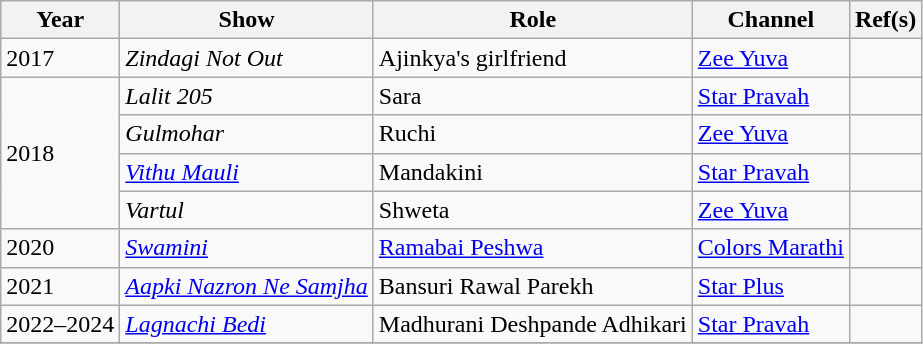<table class="wikitable">
<tr>
<th>Year</th>
<th>Show</th>
<th>Role</th>
<th>Channel</th>
<th>Ref(s)</th>
</tr>
<tr>
<td>2017</td>
<td><em>Zindagi Not Out</em></td>
<td>Ajinkya's girlfriend</td>
<td><a href='#'>Zee Yuva</a></td>
<td></td>
</tr>
<tr>
<td rowspan="4">2018</td>
<td><em>Lalit 205</em></td>
<td>Sara</td>
<td><a href='#'>Star Pravah</a></td>
<td></td>
</tr>
<tr>
<td><em>Gulmohar</em></td>
<td>Ruchi</td>
<td><a href='#'>Zee Yuva</a></td>
<td></td>
</tr>
<tr>
<td><em><a href='#'>Vithu Mauli</a></em></td>
<td>Mandakini</td>
<td><a href='#'>Star Pravah</a></td>
<td></td>
</tr>
<tr>
<td><em>Vartul</em></td>
<td>Shweta</td>
<td><a href='#'>Zee Yuva</a></td>
<td></td>
</tr>
<tr>
<td>2020</td>
<td><em><a href='#'>Swamini</a></em></td>
<td><a href='#'>Ramabai Peshwa</a></td>
<td><a href='#'>Colors Marathi</a></td>
<td></td>
</tr>
<tr>
<td>2021</td>
<td><em><a href='#'>Aapki Nazron Ne Samjha</a></em></td>
<td>Bansuri Rawal Parekh</td>
<td><a href='#'>Star Plus</a></td>
<td></td>
</tr>
<tr>
<td>2022–2024</td>
<td><em><a href='#'>Lagnachi Bedi</a></em></td>
<td>Madhurani Deshpande Adhikari</td>
<td><a href='#'>Star Pravah</a></td>
<td></td>
</tr>
<tr>
</tr>
</table>
